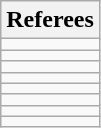<table class="wikitable collapsible">
<tr>
<th>Referees</th>
</tr>
<tr>
<td></td>
</tr>
<tr>
<td></td>
</tr>
<tr>
<td></td>
</tr>
<tr>
<td></td>
</tr>
<tr>
<td></td>
</tr>
<tr>
<td></td>
</tr>
<tr>
<td></td>
</tr>
<tr>
<td></td>
</tr>
</table>
